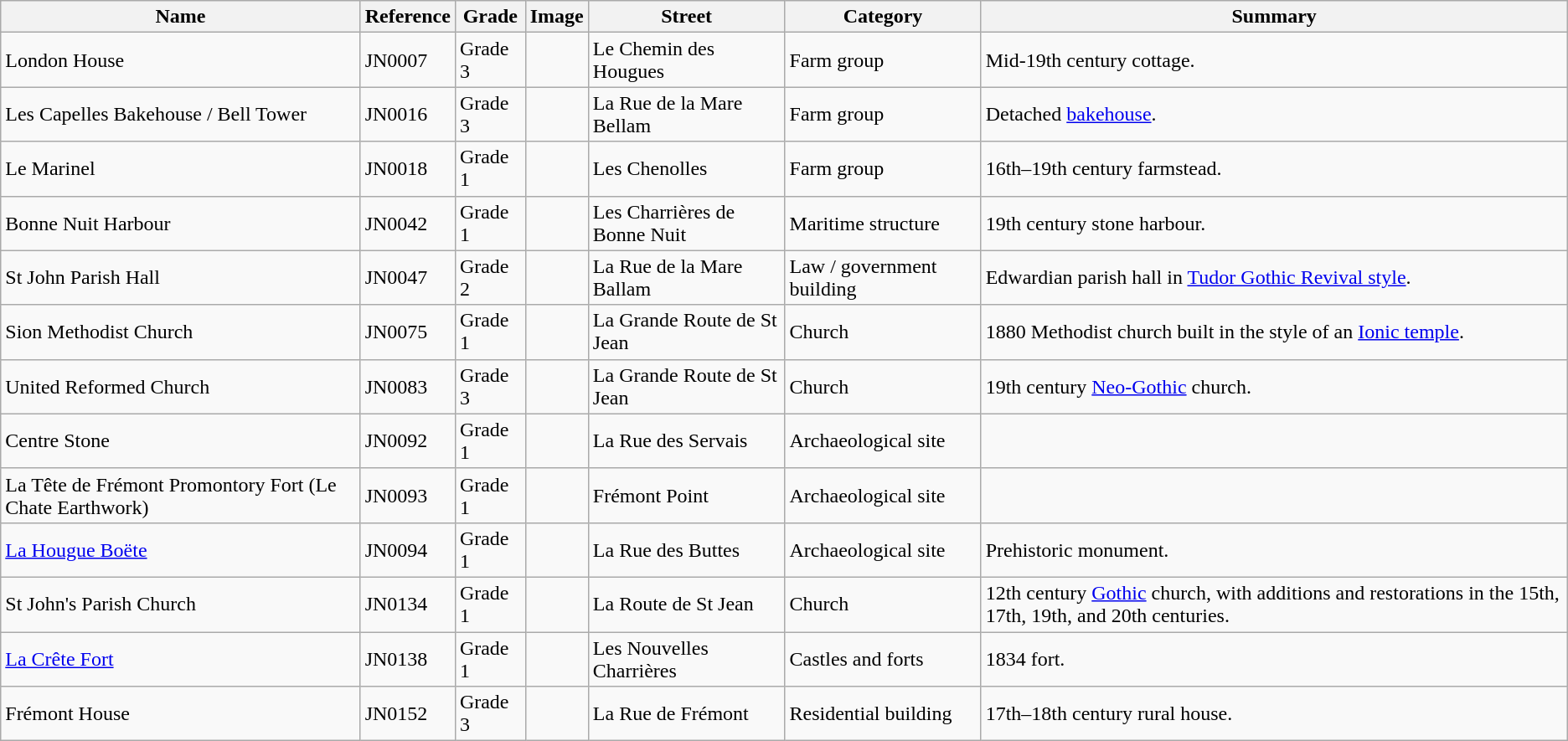<table class="wikitable sortable">
<tr>
<th>Name</th>
<th>Reference</th>
<th>Grade</th>
<th>Image</th>
<th>Street</th>
<th>Category</th>
<th>Summary</th>
</tr>
<tr>
<td>London House</td>
<td>JN0007</td>
<td>Grade 3</td>
<td></td>
<td>Le Chemin des Hougues</td>
<td>Farm group</td>
<td>Mid-19th century cottage.</td>
</tr>
<tr>
<td>Les Capelles Bakehouse / Bell Tower</td>
<td>JN0016</td>
<td>Grade 3</td>
<td></td>
<td>La Rue de la Mare Bellam</td>
<td>Farm group</td>
<td>Detached <a href='#'>bakehouse</a>.</td>
</tr>
<tr>
<td>Le Marinel</td>
<td>JN0018</td>
<td>Grade 1</td>
<td></td>
<td>Les Chenolles</td>
<td>Farm group</td>
<td>16th–19th century farmstead.</td>
</tr>
<tr>
<td>Bonne Nuit Harbour</td>
<td>JN0042</td>
<td>Grade 1</td>
<td></td>
<td>Les Charrières de Bonne Nuit</td>
<td>Maritime structure</td>
<td>19th century stone harbour.</td>
</tr>
<tr>
<td>St John Parish Hall</td>
<td>JN0047</td>
<td>Grade 2</td>
<td></td>
<td>La Rue de la Mare Ballam</td>
<td>Law / government building</td>
<td>Edwardian parish hall in <a href='#'>Tudor Gothic Revival style</a>.</td>
</tr>
<tr>
<td>Sion Methodist Church</td>
<td>JN0075</td>
<td>Grade 1</td>
<td></td>
<td>La Grande Route de St Jean</td>
<td>Church</td>
<td>1880 Methodist church built in the style of an <a href='#'>Ionic temple</a>.</td>
</tr>
<tr>
<td>United Reformed Church</td>
<td>JN0083</td>
<td>Grade 3</td>
<td></td>
<td>La Grande Route de St Jean</td>
<td>Church</td>
<td>19th century <a href='#'>Neo-Gothic</a> church.</td>
</tr>
<tr>
<td>Centre Stone</td>
<td>JN0092</td>
<td>Grade 1</td>
<td></td>
<td>La Rue des Servais</td>
<td>Archaeological site</td>
<td></td>
</tr>
<tr>
<td>La Tête de Frémont Promontory Fort (Le Chate Earthwork)</td>
<td>JN0093</td>
<td>Grade 1</td>
<td></td>
<td>Frémont Point</td>
<td>Archaeological site</td>
<td></td>
</tr>
<tr>
<td><a href='#'>La Hougue Boëte</a></td>
<td>JN0094</td>
<td>Grade 1</td>
<td></td>
<td>La Rue des Buttes</td>
<td>Archaeological site</td>
<td>Prehistoric monument.</td>
</tr>
<tr>
<td>St John's Parish Church</td>
<td>JN0134</td>
<td>Grade 1</td>
<td></td>
<td>La Route de St Jean</td>
<td>Church</td>
<td>12th century <a href='#'>Gothic</a> church, with additions and restorations in the 15th, 17th, 19th, and 20th centuries.</td>
</tr>
<tr>
<td><a href='#'>La Crête Fort</a></td>
<td>JN0138</td>
<td>Grade 1</td>
<td></td>
<td>Les Nouvelles Charrières</td>
<td>Castles and forts</td>
<td>1834 fort.</td>
</tr>
<tr>
<td>Frémont House</td>
<td>JN0152</td>
<td>Grade 3</td>
<td></td>
<td>La Rue de Frémont</td>
<td>Residential building</td>
<td>17th–18th century rural house.</td>
</tr>
</table>
